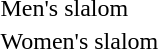<table>
<tr>
<td>Men's slalom<br></td>
<td></td>
<td></td>
<td></td>
</tr>
<tr>
<td>Women's slalom<br></td>
<td></td>
<td></td>
<td></td>
</tr>
</table>
